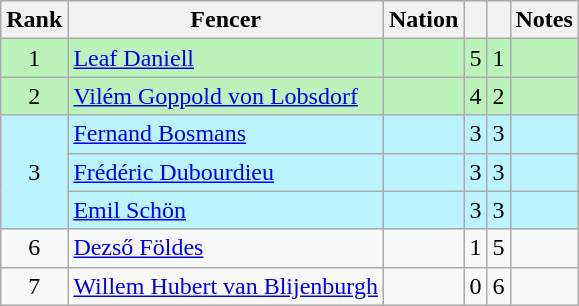<table class="wikitable sortable" style="text-align:center">
<tr>
<th>Rank</th>
<th>Fencer</th>
<th>Nation</th>
<th></th>
<th></th>
<th>Notes</th>
</tr>
<tr bgcolor=bbf3bb>
<td>1</td>
<td align=left><a href='#'>Leaf Daniell</a></td>
<td align=left></td>
<td>5</td>
<td>1</td>
<td></td>
</tr>
<tr bgcolor=bbf3bb>
<td>2</td>
<td align=left><a href='#'>Vilém Goppold von Lobsdorf</a></td>
<td align=left></td>
<td>4</td>
<td>2</td>
<td></td>
</tr>
<tr bgcolor=bbf3ff>
<td rowspan=3>3</td>
<td align=left><a href='#'>Fernand Bosmans</a></td>
<td align=left></td>
<td>3</td>
<td>3</td>
<td></td>
</tr>
<tr bgcolor=bbf3ff>
<td align=left><a href='#'>Frédéric Dubourdieu</a></td>
<td align=left></td>
<td>3</td>
<td>3</td>
<td></td>
</tr>
<tr bgcolor=bbf3ff>
<td align=left><a href='#'>Emil Schön</a></td>
<td align=left></td>
<td>3</td>
<td>3</td>
<td></td>
</tr>
<tr>
<td>6</td>
<td align=left><a href='#'>Dezső Földes</a></td>
<td align=left></td>
<td>1</td>
<td>5</td>
<td></td>
</tr>
<tr>
<td>7</td>
<td align=left><a href='#'>Willem Hubert van Blijenburgh</a></td>
<td align=left></td>
<td>0</td>
<td>6</td>
<td></td>
</tr>
</table>
